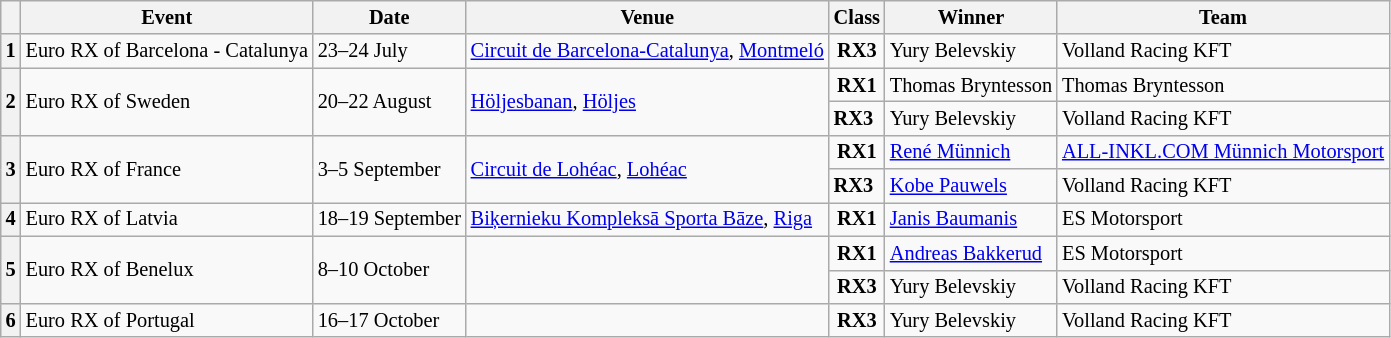<table class="wikitable" style="font-size:85%;">
<tr>
<th></th>
<th>Event</th>
<th>Date</th>
<th>Venue</th>
<th>Class</th>
<th>Winner</th>
<th>Team</th>
</tr>
<tr>
<th>1</th>
<td> Euro RX of Barcelona - Catalunya</td>
<td>23–24 July</td>
<td><a href='#'>Circuit de Barcelona-Catalunya</a>, <a href='#'>Montmeló</a></td>
<td align="center"><strong><span>RX3</span></strong></td>
<td> Yury Belevskiy</td>
<td> Volland Racing KFT</td>
</tr>
<tr>
<th rowspan="2">2</th>
<td rowspan="2"> Euro RX of Sweden</td>
<td rowspan="2">20–22 August</td>
<td rowspan="2"><a href='#'>Höljesbanan</a>, <a href='#'>Höljes</a></td>
<td align="center"><strong><span>RX1</span></strong></td>
<td> Thomas Bryntesson</td>
<td> Thomas Bryntesson</td>
</tr>
<tr>
<td><strong><span>RX3</span></strong></td>
<td> Yury Belevskiy</td>
<td> Volland Racing KFT</td>
</tr>
<tr>
<th rowspan="2">3</th>
<td rowspan="2"> Euro RX of France</td>
<td rowspan="2">3–5 September</td>
<td rowspan="2"><a href='#'>Circuit de Lohéac</a>, <a href='#'>Lohéac</a></td>
<td align=center><strong><span>RX1</span></strong></td>
<td> <a href='#'>René Münnich</a></td>
<td> <a href='#'>ALL-INKL.COM Münnich Motorsport</a></td>
</tr>
<tr>
<td><strong><span>RX3</span></strong></td>
<td> <a href='#'>Kobe Pauwels</a></td>
<td> Volland Racing KFT</td>
</tr>
<tr>
<th>4</th>
<td> Euro RX of Latvia</td>
<td>18–19 September</td>
<td><a href='#'>Biķernieku Kompleksā Sporta Bāze</a>, <a href='#'>Riga</a></td>
<td align="center"><strong><span>RX1</span></strong></td>
<td> <a href='#'>Janis Baumanis</a></td>
<td> ES Motorsport</td>
</tr>
<tr>
<th rowspan="2">5</th>
<td rowspan="2"> Euro RX of Benelux</td>
<td rowspan="2">8–10 October</td>
<td rowspan="2"></td>
<td align=center><strong><span>RX1</span></strong></td>
<td> <a href='#'>Andreas Bakkerud</a></td>
<td> ES Motorsport</td>
</tr>
<tr>
<td align=center><strong><span>RX3</span></strong></td>
<td> Yury Belevskiy</td>
<td> Volland Racing KFT</td>
</tr>
<tr>
<th>6</th>
<td> Euro RX of Portugal</td>
<td>16–17 October</td>
<td></td>
<td align=center><strong><span>RX3</span></strong></td>
<td> Yury Belevskiy</td>
<td> Volland Racing KFT</td>
</tr>
</table>
